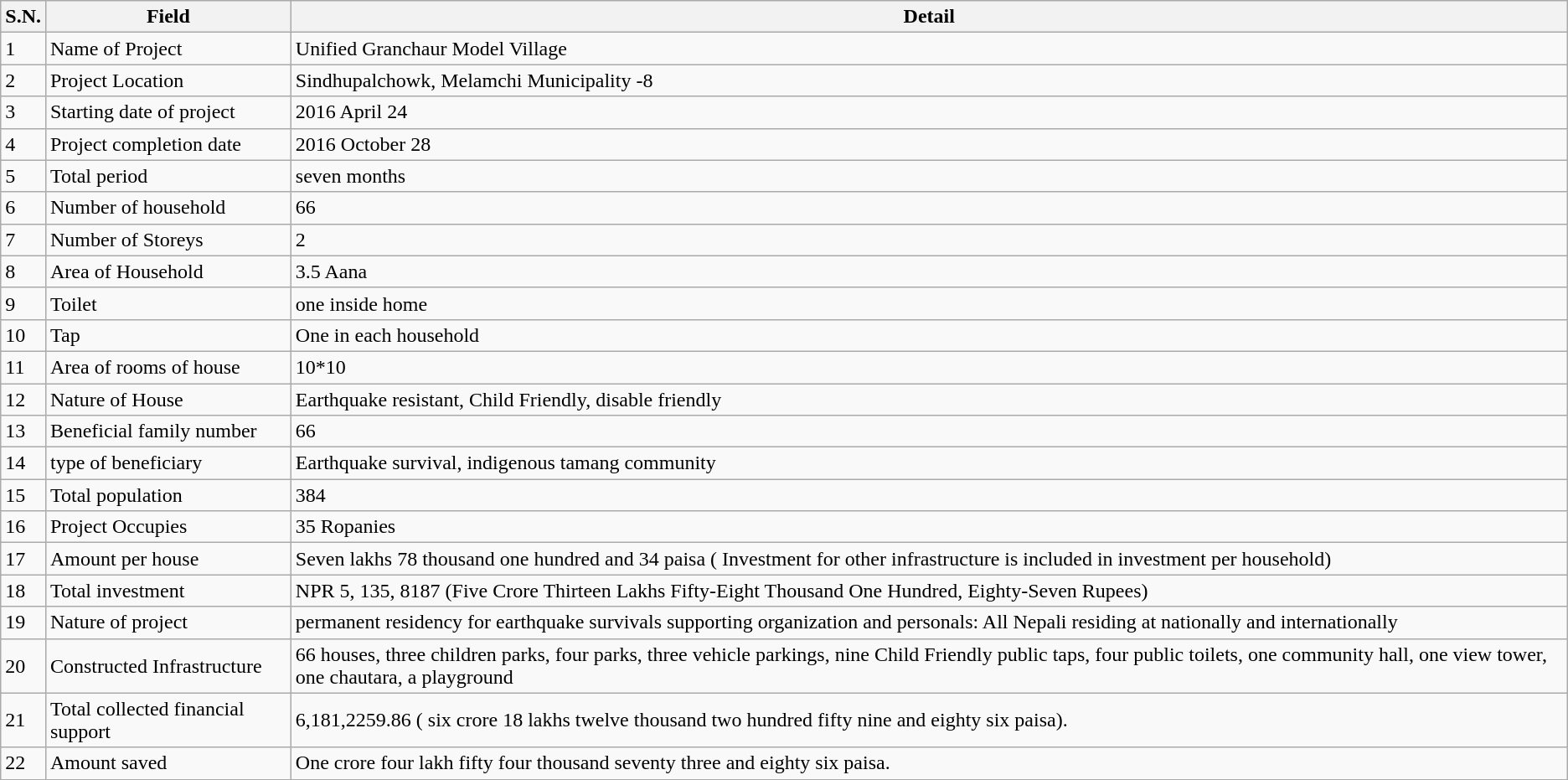<table class="wikitable">
<tr>
<th>S.N.</th>
<th>Field</th>
<th>Detail</th>
</tr>
<tr>
<td>1</td>
<td>Name of Project</td>
<td>Unified Granchaur Model Village</td>
</tr>
<tr>
<td>2</td>
<td>Project Location</td>
<td>Sindhupalchowk, Melamchi  Municipality -8</td>
</tr>
<tr>
<td>3</td>
<td>Starting date of project</td>
<td>2016 April 24</td>
</tr>
<tr>
<td>4</td>
<td>Project completion date</td>
<td>2016 October 28</td>
</tr>
<tr>
<td>5</td>
<td>Total period</td>
<td>seven months</td>
</tr>
<tr>
<td>6</td>
<td>Number of household</td>
<td>66</td>
</tr>
<tr>
<td>7</td>
<td>Number of Storeys</td>
<td>2</td>
</tr>
<tr>
<td>8</td>
<td>Area of Household</td>
<td>3.5 Aana</td>
</tr>
<tr>
<td>9</td>
<td>Toilet</td>
<td>one inside home</td>
</tr>
<tr>
<td>10</td>
<td>Tap</td>
<td>One in each household</td>
</tr>
<tr>
<td>11</td>
<td>Area of rooms of house</td>
<td>10*10</td>
</tr>
<tr>
<td>12</td>
<td>Nature of House</td>
<td>Earthquake resistant, Child  Friendly, disable friendly</td>
</tr>
<tr>
<td>13</td>
<td>Beneficial family number</td>
<td>66</td>
</tr>
<tr>
<td>14</td>
<td>type of beneficiary</td>
<td>Earthquake survival, indigenous  tamang community</td>
</tr>
<tr>
<td>15</td>
<td>Total population</td>
<td>384</td>
</tr>
<tr>
<td>16</td>
<td>Project Occupies</td>
<td>35 Ropanies</td>
</tr>
<tr>
<td>17</td>
<td>Amount per house</td>
<td>Seven lakhs 78 thousand one  hundred and 34 paisa ( Investment for other infrastructure is included in  investment per household)</td>
</tr>
<tr>
<td>18</td>
<td>Total investment</td>
<td>NPR 5, 135, 8187 (Five Crore  Thirteen Lakhs Fifty-Eight Thousand One Hundred, Eighty-Seven Rupees)</td>
</tr>
<tr>
<td>19</td>
<td>Nature of project</td>
<td>permanent residency for earthquake  survivals supporting organization and personals: All Nepali residing at  nationally and internationally</td>
</tr>
<tr>
<td>20</td>
<td>Constructed Infrastructure</td>
<td>66 houses, three children parks,  four parks, three vehicle parkings, nine Child Friendly public taps, four  public toilets, one community hall, one view tower, one chautara, a playground</td>
</tr>
<tr>
<td>21</td>
<td>Total collected financial support</td>
<td>6,181,2259.86 ( six crore 18 lakhs  twelve thousand two hundred fifty nine and eighty six paisa).</td>
</tr>
<tr>
<td>22</td>
<td>Amount saved</td>
<td>One crore four lakh fifty four  thousand seventy three and eighty six paisa.</td>
</tr>
</table>
